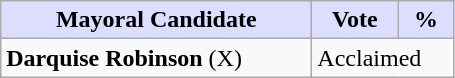<table class="wikitable">
<tr>
<th style="background:#ddf; width:200px;">Mayoral Candidate</th>
<th style="background:#ddf; width:50px;">Vote</th>
<th style="background:#ddf; width:30px;">%</th>
</tr>
<tr>
<td><strong>Darquise Robinson</strong> (X)</td>
<td colspan="2">Acclaimed</td>
</tr>
</table>
